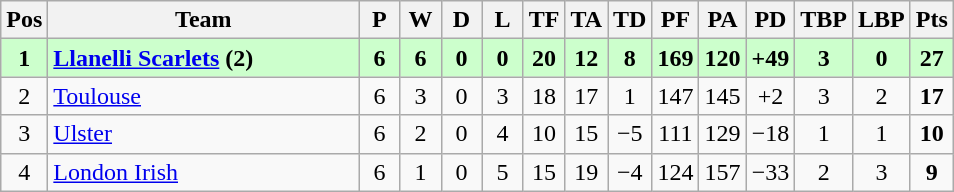<table class="wikitable" style="text-align:center">
<tr>
<th width="20">Pos</th>
<th width="200">Team</th>
<th width="20">P</th>
<th width="20">W</th>
<th width="20">D</th>
<th width="20">L</th>
<th width="20">TF</th>
<th width="20">TA</th>
<th width="20">TD</th>
<th width="20">PF</th>
<th width="20">PA</th>
<th width="25">PD</th>
<th width="20">TBP</th>
<th width="20">LBP</th>
<th width="20">Pts</th>
</tr>
<tr bgcolor=#ccffcc>
<td><strong>1</strong></td>
<td align=left> <strong><a href='#'>Llanelli Scarlets</a> (2)</strong></td>
<td><strong>6</strong></td>
<td><strong>6</strong></td>
<td><strong>0</strong></td>
<td><strong>0</strong></td>
<td><strong>20</strong></td>
<td><strong>12</strong></td>
<td><strong>8</strong></td>
<td><strong>169</strong></td>
<td><strong>120</strong></td>
<td><strong>+49</strong></td>
<td><strong>3</strong></td>
<td><strong>0</strong></td>
<td><strong>27</strong></td>
</tr>
<tr>
<td>2</td>
<td align=left> <a href='#'>Toulouse</a></td>
<td>6</td>
<td>3</td>
<td>0</td>
<td>3</td>
<td>18</td>
<td>17</td>
<td>1</td>
<td>147</td>
<td>145</td>
<td>+2</td>
<td>3</td>
<td>2</td>
<td><strong>17</strong></td>
</tr>
<tr>
<td>3</td>
<td align=left> <a href='#'>Ulster</a></td>
<td>6</td>
<td>2</td>
<td>0</td>
<td>4</td>
<td>10</td>
<td>15</td>
<td>−5</td>
<td>111</td>
<td>129</td>
<td>−18</td>
<td>1</td>
<td>1</td>
<td><strong>10</strong></td>
</tr>
<tr>
<td>4</td>
<td align=left> <a href='#'>London Irish</a></td>
<td>6</td>
<td>1</td>
<td>0</td>
<td>5</td>
<td>15</td>
<td>19</td>
<td>−4</td>
<td>124</td>
<td>157</td>
<td>−33</td>
<td>2</td>
<td>3</td>
<td><strong>9</strong></td>
</tr>
</table>
